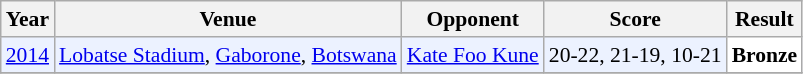<table class="sortable wikitable" style="font-size: 90%;">
<tr>
<th>Year</th>
<th>Venue</th>
<th>Opponent</th>
<th>Score</th>
<th>Result</th>
</tr>
<tr style="background:#ECF2FF">
<td align="center"><a href='#'>2014</a></td>
<td align="left"><a href='#'>Lobatse Stadium</a>, <a href='#'>Gaborone</a>, <a href='#'>Botswana</a></td>
<td align="left"> <a href='#'>Kate Foo Kune</a></td>
<td align="left">20-22, 21-19, 10-21</td>
<td style="text-align:left; background:white"> <strong>Bronze</strong></td>
</tr>
<tr>
</tr>
</table>
